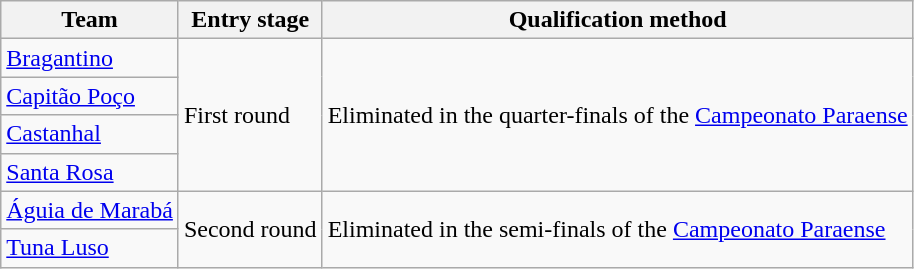<table class="wikitable">
<tr>
<th>Team </th>
<th>Entry stage</th>
<th>Qualification method</th>
</tr>
<tr>
<td><a href='#'>Bragantino</a></td>
<td rowspan=4>First round</td>
<td rowspan=4>Eliminated in the quarter-finals of the <a href='#'>Campeonato Paraense</a></td>
</tr>
<tr>
<td><a href='#'>Capitão Poço</a></td>
</tr>
<tr>
<td><a href='#'>Castanhal</a></td>
</tr>
<tr>
<td><a href='#'>Santa Rosa</a></td>
</tr>
<tr>
<td><a href='#'>Águia de Marabá</a></td>
<td rowspan=2>Second round</td>
<td rowspan=2>Eliminated in the semi-finals of the <a href='#'>Campeonato Paraense</a></td>
</tr>
<tr>
<td><a href='#'>Tuna Luso</a></td>
</tr>
</table>
